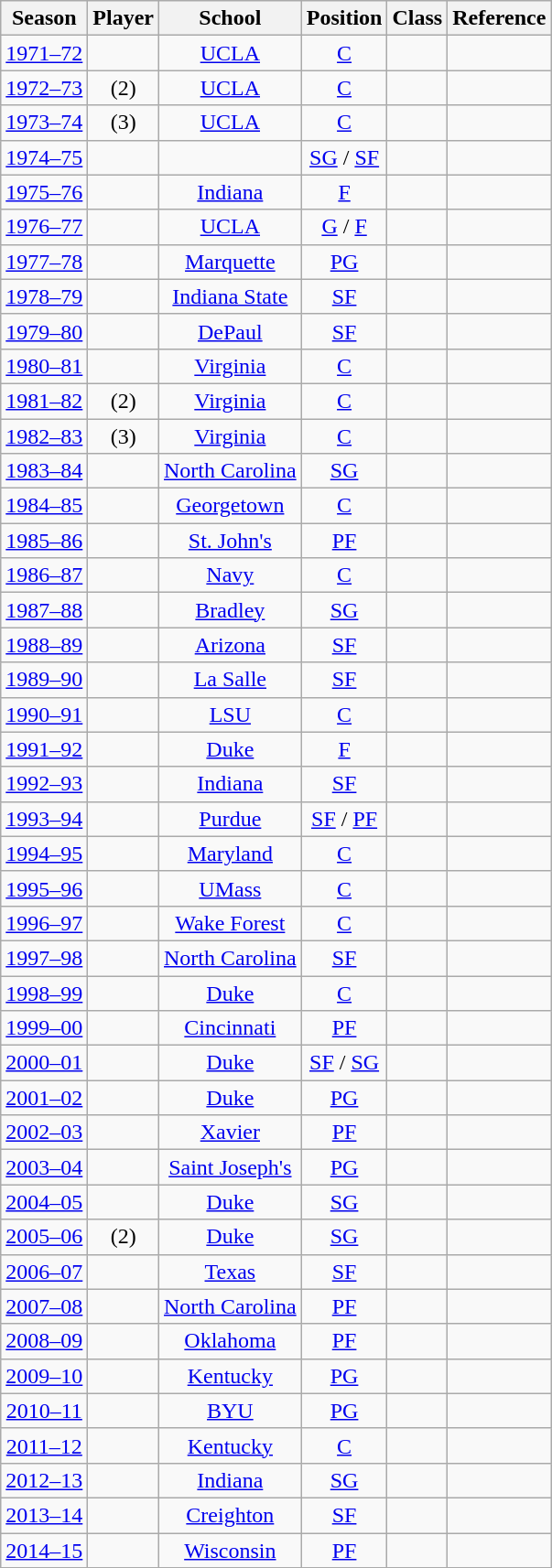<table class="wikitable sortable" style="text-align:center;">
<tr>
<th>Season</th>
<th>Player</th>
<th>School</th>
<th>Position</th>
<th>Class</th>
<th class="unsortable">Reference</th>
</tr>
<tr>
<td><a href='#'>1971–72</a></td>
<td></td>
<td><a href='#'>UCLA</a></td>
<td><a href='#'>C</a></td>
<td></td>
<td></td>
</tr>
<tr>
<td><a href='#'>1972–73</a></td>
<td> (2)</td>
<td><a href='#'>UCLA</a></td>
<td><a href='#'>C</a></td>
<td></td>
<td></td>
</tr>
<tr>
<td><a href='#'>1973–74</a></td>
<td> (3)</td>
<td><a href='#'>UCLA</a></td>
<td><a href='#'>C</a></td>
<td></td>
<td></td>
</tr>
<tr>
<td><a href='#'>1974–75</a></td>
<td></td>
<td></td>
<td><a href='#'>SG</a> / <a href='#'>SF</a></td>
<td></td>
<td></td>
</tr>
<tr>
<td><a href='#'>1975–76</a></td>
<td></td>
<td><a href='#'>Indiana</a></td>
<td><a href='#'>F</a></td>
<td></td>
<td></td>
</tr>
<tr>
<td><a href='#'>1976–77</a></td>
<td></td>
<td><a href='#'>UCLA</a></td>
<td><a href='#'>G</a> / <a href='#'>F</a></td>
<td></td>
<td></td>
</tr>
<tr>
<td><a href='#'>1977–78</a></td>
<td></td>
<td><a href='#'>Marquette</a></td>
<td><a href='#'>PG</a></td>
<td></td>
<td></td>
</tr>
<tr>
<td><a href='#'>1978–79</a></td>
<td></td>
<td><a href='#'>Indiana State</a></td>
<td><a href='#'>SF</a></td>
<td></td>
<td></td>
</tr>
<tr>
<td><a href='#'>1979–80</a></td>
<td></td>
<td><a href='#'>DePaul</a></td>
<td><a href='#'>SF</a></td>
<td></td>
<td></td>
</tr>
<tr>
<td><a href='#'>1980–81</a></td>
<td></td>
<td><a href='#'>Virginia</a></td>
<td><a href='#'>C</a></td>
<td></td>
<td></td>
</tr>
<tr>
<td><a href='#'>1981–82</a></td>
<td> (2)</td>
<td><a href='#'>Virginia</a></td>
<td><a href='#'>C</a></td>
<td></td>
<td></td>
</tr>
<tr>
<td><a href='#'>1982–83</a></td>
<td> (3)</td>
<td><a href='#'>Virginia</a></td>
<td><a href='#'>C</a></td>
<td></td>
<td></td>
</tr>
<tr>
<td><a href='#'>1983–84</a></td>
<td></td>
<td><a href='#'>North Carolina</a></td>
<td><a href='#'>SG</a></td>
<td></td>
<td></td>
</tr>
<tr>
<td><a href='#'>1984–85</a></td>
<td></td>
<td><a href='#'>Georgetown</a></td>
<td><a href='#'>C</a></td>
<td></td>
<td></td>
</tr>
<tr>
<td><a href='#'>1985–86</a></td>
<td></td>
<td><a href='#'>St. John's</a></td>
<td><a href='#'>PF</a></td>
<td></td>
<td></td>
</tr>
<tr>
<td><a href='#'>1986–87</a></td>
<td></td>
<td><a href='#'>Navy</a></td>
<td><a href='#'>C</a></td>
<td></td>
<td></td>
</tr>
<tr>
<td><a href='#'>1987–88</a></td>
<td></td>
<td><a href='#'>Bradley</a></td>
<td><a href='#'>SG</a></td>
<td></td>
<td></td>
</tr>
<tr>
<td><a href='#'>1988–89</a></td>
<td></td>
<td><a href='#'>Arizona</a></td>
<td><a href='#'>SF</a></td>
<td></td>
<td></td>
</tr>
<tr>
<td><a href='#'>1989–90</a></td>
<td></td>
<td><a href='#'>La Salle</a></td>
<td><a href='#'>SF</a></td>
<td></td>
<td></td>
</tr>
<tr>
<td><a href='#'>1990–91</a></td>
<td></td>
<td><a href='#'>LSU</a></td>
<td><a href='#'>C</a></td>
<td></td>
<td></td>
</tr>
<tr>
<td><a href='#'>1991–92</a></td>
<td></td>
<td><a href='#'>Duke</a></td>
<td><a href='#'>F</a></td>
<td></td>
<td></td>
</tr>
<tr>
<td><a href='#'>1992–93</a></td>
<td></td>
<td><a href='#'>Indiana</a></td>
<td><a href='#'>SF</a></td>
<td></td>
<td></td>
</tr>
<tr>
<td><a href='#'>1993–94</a></td>
<td></td>
<td><a href='#'>Purdue</a></td>
<td><a href='#'>SF</a> / <a href='#'>PF</a></td>
<td></td>
<td></td>
</tr>
<tr>
<td><a href='#'>1994–95</a></td>
<td></td>
<td><a href='#'>Maryland</a></td>
<td><a href='#'>C</a></td>
<td></td>
<td></td>
</tr>
<tr>
<td><a href='#'>1995–96</a></td>
<td></td>
<td><a href='#'>UMass</a></td>
<td><a href='#'>C</a></td>
<td></td>
<td></td>
</tr>
<tr>
<td><a href='#'>1996–97</a></td>
<td></td>
<td><a href='#'>Wake Forest</a></td>
<td><a href='#'>C</a></td>
<td></td>
<td></td>
</tr>
<tr>
<td><a href='#'>1997–98</a></td>
<td></td>
<td><a href='#'>North Carolina</a></td>
<td><a href='#'>SF</a></td>
<td></td>
<td></td>
</tr>
<tr>
<td><a href='#'>1998–99</a></td>
<td></td>
<td><a href='#'>Duke</a></td>
<td><a href='#'>C</a></td>
<td></td>
<td></td>
</tr>
<tr>
<td><a href='#'>1999–00</a></td>
<td></td>
<td><a href='#'>Cincinnati</a></td>
<td><a href='#'>PF</a></td>
<td></td>
<td></td>
</tr>
<tr>
<td><a href='#'>2000–01</a></td>
<td></td>
<td><a href='#'>Duke</a></td>
<td><a href='#'>SF</a> / <a href='#'>SG</a></td>
<td></td>
<td></td>
</tr>
<tr>
<td><a href='#'>2001–02</a></td>
<td></td>
<td><a href='#'>Duke</a></td>
<td><a href='#'>PG</a></td>
<td></td>
<td></td>
</tr>
<tr>
<td><a href='#'>2002–03</a></td>
<td></td>
<td><a href='#'>Xavier</a></td>
<td><a href='#'>PF</a></td>
<td></td>
<td></td>
</tr>
<tr>
<td><a href='#'>2003–04</a></td>
<td></td>
<td><a href='#'>Saint Joseph's</a></td>
<td><a href='#'>PG</a></td>
<td></td>
<td></td>
</tr>
<tr>
<td><a href='#'>2004–05</a></td>
<td></td>
<td><a href='#'>Duke</a></td>
<td><a href='#'>SG</a></td>
<td></td>
<td></td>
</tr>
<tr>
<td><a href='#'>2005–06</a></td>
<td> (2)</td>
<td><a href='#'>Duke</a></td>
<td><a href='#'>SG</a></td>
<td></td>
<td></td>
</tr>
<tr>
<td><a href='#'>2006–07</a></td>
<td></td>
<td><a href='#'>Texas</a></td>
<td><a href='#'>SF</a></td>
<td></td>
<td></td>
</tr>
<tr>
<td><a href='#'>2007–08</a></td>
<td></td>
<td><a href='#'>North Carolina</a></td>
<td><a href='#'>PF</a></td>
<td></td>
<td></td>
</tr>
<tr>
<td><a href='#'>2008–09</a></td>
<td></td>
<td><a href='#'>Oklahoma</a></td>
<td><a href='#'>PF</a></td>
<td></td>
<td></td>
</tr>
<tr>
<td><a href='#'>2009–10</a></td>
<td></td>
<td><a href='#'>Kentucky</a></td>
<td><a href='#'>PG</a></td>
<td></td>
<td></td>
</tr>
<tr>
<td><a href='#'>2010–11</a></td>
<td></td>
<td><a href='#'>BYU</a></td>
<td><a href='#'>PG</a></td>
<td></td>
<td></td>
</tr>
<tr>
<td><a href='#'>2011–12</a></td>
<td></td>
<td><a href='#'>Kentucky</a></td>
<td><a href='#'>C</a></td>
<td></td>
<td></td>
</tr>
<tr>
<td><a href='#'>2012–13</a></td>
<td></td>
<td><a href='#'>Indiana</a></td>
<td><a href='#'>SG</a></td>
<td></td>
<td></td>
</tr>
<tr>
<td><a href='#'>2013–14</a></td>
<td></td>
<td><a href='#'>Creighton</a></td>
<td><a href='#'>SF</a></td>
<td></td>
<td></td>
</tr>
<tr>
<td><a href='#'>2014–15</a></td>
<td></td>
<td><a href='#'>Wisconsin</a></td>
<td><a href='#'>PF</a></td>
<td></td>
<td></td>
</tr>
</table>
